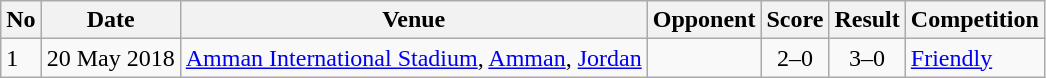<table class="wikitable" style="font-size:100%;">
<tr>
<th>No</th>
<th>Date</th>
<th>Venue</th>
<th>Opponent</th>
<th>Score</th>
<th>Result</th>
<th>Competition</th>
</tr>
<tr>
<td>1</td>
<td>20 May 2018</td>
<td><a href='#'>Amman International Stadium</a>, <a href='#'>Amman</a>, <a href='#'>Jordan</a></td>
<td></td>
<td align=center>2–0</td>
<td align="center">3–0</td>
<td><a href='#'>Friendly</a></td>
</tr>
</table>
